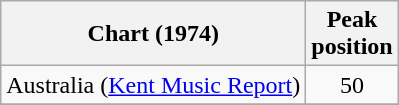<table class="wikitable sortable">
<tr>
<th>Chart (1974)</th>
<th>Peak<br>position</th>
</tr>
<tr>
<td>Australia (<a href='#'>Kent Music Report</a>)</td>
<td style="text-align:center;">50</td>
</tr>
<tr>
</tr>
<tr>
</tr>
</table>
